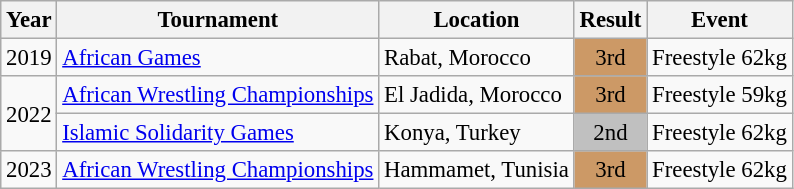<table class="wikitable" style="font-size:95%;">
<tr>
<th>Year</th>
<th>Tournament</th>
<th>Location</th>
<th>Result</th>
<th>Event</th>
</tr>
<tr>
<td>2019</td>
<td><a href='#'>African Games</a></td>
<td>Rabat, Morocco</td>
<td align="center" bgcolor="cc9966">3rd</td>
<td>Freestyle 62kg</td>
</tr>
<tr>
<td rowspan=2>2022</td>
<td><a href='#'>African Wrestling Championships</a></td>
<td>El Jadida, Morocco</td>
<td align="center" bgcolor="cc9966">3rd</td>
<td>Freestyle 59kg</td>
</tr>
<tr>
<td><a href='#'>Islamic Solidarity Games</a></td>
<td>Konya, Turkey</td>
<td align="center" bgcolor="silver">2nd</td>
<td>Freestyle 62kg</td>
</tr>
<tr>
<td>2023</td>
<td><a href='#'>African Wrestling Championships</a></td>
<td>Hammamet, Tunisia</td>
<td align="center" bgcolor="cc9966">3rd</td>
<td>Freestyle 62kg</td>
</tr>
</table>
